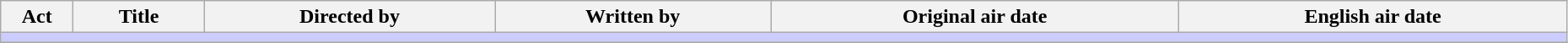<table class="wikitable" width="98%" style="background: #FFF;">
<tr>
<th width="50">Act</th>
<th>Title</th>
<th>Directed by</th>
<th>Written by</th>
<th>Original air date</th>
<th>English air date</th>
</tr>
<tr>
<td colspan="6" bgcolor="#CCF"></td>
</tr>
<tr>
</tr>
</table>
